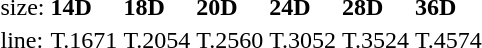<table style="margin-left:40px;">
<tr>
<td>size:</td>
<td><strong>14D</strong></td>
<td><strong>18D</strong></td>
<td><strong>20D</strong></td>
<td><strong>24D</strong></td>
<td><strong>28D</strong></td>
<td><strong>36D</strong></td>
</tr>
<tr>
<td>line:</td>
<td>T.1671</td>
<td>T.2054</td>
<td>T.2560</td>
<td>T.3052</td>
<td>T.3524</td>
<td>T.4574</td>
</tr>
</table>
